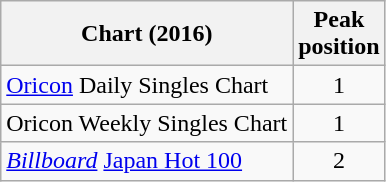<table class="wikitable sortable" border="1">
<tr>
<th>Chart (2016)</th>
<th>Peak<br>position</th>
</tr>
<tr>
<td><a href='#'>Oricon</a> Daily Singles Chart</td>
<td style="text-align:center;">1</td>
</tr>
<tr>
<td>Oricon Weekly Singles Chart</td>
<td style="text-align:center;">1</td>
</tr>
<tr>
<td><em><a href='#'>Billboard</a></em> <a href='#'>Japan Hot 100</a></td>
<td style="text-align:center;">2</td>
</tr>
</table>
